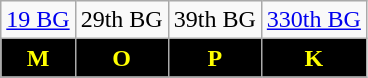<table class="wikitable">
<tr>
<td align=center><a href='#'>19 BG</a></td>
<td align=center>29th BG</td>
<td align=center>39th BG</td>
<td align=center><a href='#'>330th BG</a></td>
</tr>
<tr>
<td style="color: Yellow; background-color: black;" align=center><strong>M</strong></td>
<td style="color: Yellow; background-color: black;" align=center><strong>O</strong></td>
<td style="color: Yellow; background-color: black;" align=center><strong>P</strong></td>
<td style="color: Yellow; background-color: black;" align=center><strong>K</strong></td>
</tr>
</table>
